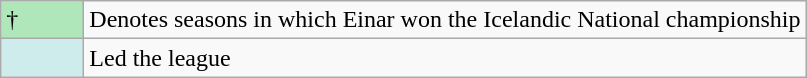<table class="wikitable">
<tr>
<td style="background:#AFE6BA; width:3em;">†</td>
<td>Denotes seasons in which Einar won the Icelandic National championship</td>
</tr>
<tr>
<td style="background:#CFECEC; width:3em"></td>
<td>Led the league</td>
</tr>
</table>
